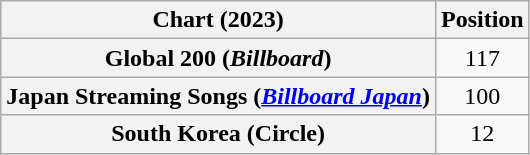<table class="wikitable sortable plainrowheaders" style="text-align:center">
<tr>
<th scope="col">Chart (2023)</th>
<th scope="col">Position</th>
</tr>
<tr>
<th scope="row">Global 200 (<em>Billboard</em>)</th>
<td>117</td>
</tr>
<tr>
<th scope="row">Japan Streaming Songs (<em><a href='#'>Billboard Japan</a></em>)</th>
<td>100</td>
</tr>
<tr>
<th scope="row">South Korea (Circle)</th>
<td>12</td>
</tr>
</table>
